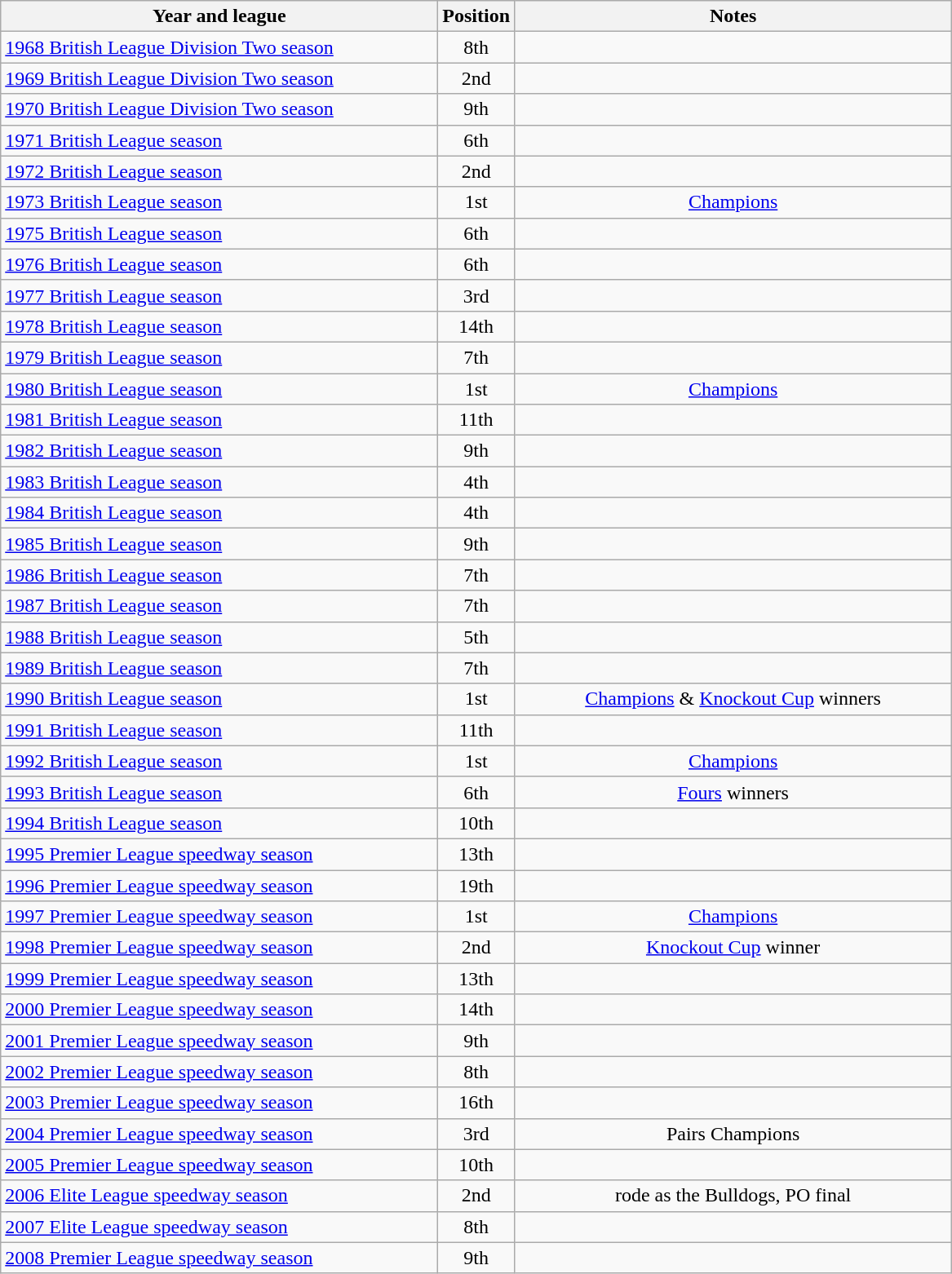<table class="wikitable">
<tr>
<th width=350>Year and league</th>
<th width=50>Position</th>
<th width=350>Notes</th>
</tr>
<tr align=center>
<td align="left"><a href='#'>1968 British League Division Two season</a></td>
<td>8th</td>
<td></td>
</tr>
<tr align=center>
<td align="left"><a href='#'>1969 British League Division Two season</a></td>
<td>2nd</td>
<td></td>
</tr>
<tr align=center>
<td align="left"><a href='#'>1970 British League Division Two season</a></td>
<td>9th</td>
<td></td>
</tr>
<tr align=center>
<td align="left"><a href='#'>1971 British League season</a></td>
<td>6th</td>
<td></td>
</tr>
<tr align=center>
<td align="left"><a href='#'>1972 British League season</a></td>
<td>2nd</td>
<td></td>
</tr>
<tr align=center>
<td align="left"><a href='#'>1973 British League season</a></td>
<td>1st</td>
<td><a href='#'>Champions</a></td>
</tr>
<tr align=center>
<td align="left"><a href='#'>1975 British League season</a></td>
<td>6th</td>
<td></td>
</tr>
<tr align=center>
<td align="left"><a href='#'>1976 British League season</a></td>
<td>6th</td>
<td></td>
</tr>
<tr align=center>
<td align="left"><a href='#'>1977 British League season</a></td>
<td>3rd</td>
<td></td>
</tr>
<tr align=center>
<td align="left"><a href='#'>1978 British League season</a></td>
<td>14th</td>
<td></td>
</tr>
<tr align=center>
<td align="left"><a href='#'>1979 British League season</a></td>
<td>7th</td>
<td></td>
</tr>
<tr align=center>
<td align="left"><a href='#'>1980 British League season</a></td>
<td>1st</td>
<td><a href='#'>Champions</a></td>
</tr>
<tr align=center>
<td align="left"><a href='#'>1981 British League season</a></td>
<td>11th</td>
<td></td>
</tr>
<tr align=center>
<td align="left"><a href='#'>1982 British League season</a></td>
<td>9th</td>
<td></td>
</tr>
<tr align=center>
<td align="left"><a href='#'>1983 British League season</a></td>
<td>4th</td>
<td></td>
</tr>
<tr align=center>
<td align="left"><a href='#'>1984 British League season</a></td>
<td>4th</td>
<td></td>
</tr>
<tr align=center>
<td align="left"><a href='#'>1985 British League season</a></td>
<td>9th</td>
<td></td>
</tr>
<tr align=center>
<td align="left"><a href='#'>1986 British League season</a></td>
<td>7th</td>
<td></td>
</tr>
<tr align=center>
<td align="left"><a href='#'>1987 British League season</a></td>
<td>7th</td>
<td></td>
</tr>
<tr align=center>
<td align="left"><a href='#'>1988 British League season</a></td>
<td>5th</td>
<td></td>
</tr>
<tr align=center>
<td align="left"><a href='#'>1989 British League season</a></td>
<td>7th</td>
<td></td>
</tr>
<tr align=center>
<td align="left"><a href='#'>1990 British League season</a></td>
<td>1st</td>
<td><a href='#'>Champions</a> & <a href='#'>Knockout Cup</a> winners</td>
</tr>
<tr align=center>
<td align="left"><a href='#'>1991 British League season</a></td>
<td>11th</td>
<td></td>
</tr>
<tr align=center>
<td align="left"><a href='#'>1992 British League season</a></td>
<td>1st</td>
<td><a href='#'>Champions</a></td>
</tr>
<tr align=center>
<td align="left"><a href='#'>1993 British League season</a></td>
<td>6th</td>
<td><a href='#'>Fours</a> winners</td>
</tr>
<tr align=center>
<td align="left"><a href='#'>1994 British League season</a></td>
<td>10th</td>
<td></td>
</tr>
<tr align=center>
<td align="left"><a href='#'>1995 Premier League speedway season</a></td>
<td>13th</td>
<td></td>
</tr>
<tr align=center>
<td align="left"><a href='#'>1996 Premier League speedway season</a></td>
<td>19th</td>
<td></td>
</tr>
<tr align=center>
<td align="left"><a href='#'>1997 Premier League speedway season</a></td>
<td>1st</td>
<td><a href='#'>Champions</a></td>
</tr>
<tr align=center>
<td align="left"><a href='#'>1998 Premier League speedway season</a></td>
<td>2nd</td>
<td><a href='#'>Knockout Cup</a> winner</td>
</tr>
<tr align=center>
<td align="left"><a href='#'>1999 Premier League speedway season</a></td>
<td>13th</td>
<td></td>
</tr>
<tr align=center>
<td align="left"><a href='#'>2000 Premier League speedway season</a></td>
<td>14th</td>
<td></td>
</tr>
<tr align=center>
<td align="left"><a href='#'>2001 Premier League speedway season</a></td>
<td>9th</td>
<td></td>
</tr>
<tr align=center>
<td align="left"><a href='#'>2002 Premier League speedway season</a></td>
<td>8th</td>
<td></td>
</tr>
<tr align=center>
<td align="left"><a href='#'>2003 Premier League speedway season</a></td>
<td>16th</td>
<td></td>
</tr>
<tr align=center>
<td align="left"><a href='#'>2004 Premier League speedway season</a></td>
<td>3rd</td>
<td>Pairs Champions</td>
</tr>
<tr align=center>
<td align="left"><a href='#'>2005 Premier League speedway season</a></td>
<td>10th</td>
<td></td>
</tr>
<tr align=center>
<td align="left"><a href='#'>2006 Elite League speedway season</a></td>
<td>2nd</td>
<td>rode as the Bulldogs, PO final</td>
</tr>
<tr align=center>
<td align="left"><a href='#'>2007 Elite League speedway season</a></td>
<td>8th</td>
<td></td>
</tr>
<tr align=center>
<td align="left"><a href='#'>2008 Premier League speedway season</a></td>
<td>9th</td>
<td></td>
</tr>
</table>
